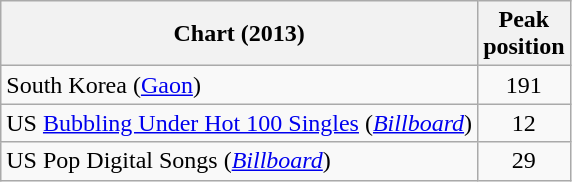<table class="wikitable sortable">
<tr>
<th>Chart (2013)</th>
<th>Peak<br>position</th>
</tr>
<tr>
<td>South Korea (<a href='#'>Gaon</a>)</td>
<td align=center>191</td>
</tr>
<tr>
<td>US <a href='#'>Bubbling Under Hot 100 Singles</a> (<em><a href='#'>Billboard</a></em>)</td>
<td align=center>12</td>
</tr>
<tr>
<td>US Pop Digital Songs (<em><a href='#'>Billboard</a></em>)</td>
<td align=center>29</td>
</tr>
</table>
